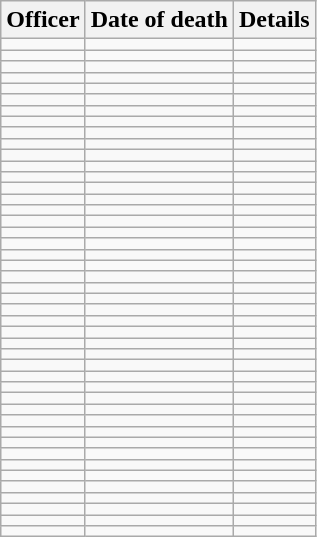<table class="wikitable">
<tr>
<th>Officer</th>
<th>Date of death</th>
<th>Details</th>
</tr>
<tr>
<td></td>
<td></td>
<td></td>
</tr>
<tr>
<td></td>
<td></td>
<td></td>
</tr>
<tr>
<td></td>
<td></td>
<td></td>
</tr>
<tr>
<td></td>
<td></td>
<td></td>
</tr>
<tr>
<td></td>
<td></td>
<td></td>
</tr>
<tr>
<td></td>
<td></td>
<td></td>
</tr>
<tr>
<td></td>
<td></td>
<td></td>
</tr>
<tr>
<td></td>
<td></td>
<td></td>
</tr>
<tr>
<td></td>
<td></td>
<td></td>
</tr>
<tr>
<td></td>
<td></td>
<td></td>
</tr>
<tr>
<td></td>
<td></td>
<td></td>
</tr>
<tr>
<td></td>
<td></td>
<td></td>
</tr>
<tr>
<td></td>
<td></td>
<td></td>
</tr>
<tr>
<td></td>
<td></td>
<td></td>
</tr>
<tr>
<td></td>
<td></td>
<td></td>
</tr>
<tr>
<td></td>
<td></td>
<td></td>
</tr>
<tr>
<td></td>
<td></td>
<td></td>
</tr>
<tr>
<td></td>
<td></td>
<td></td>
</tr>
<tr>
<td></td>
<td></td>
<td></td>
</tr>
<tr>
<td></td>
<td></td>
<td></td>
</tr>
<tr>
<td></td>
<td></td>
<td></td>
</tr>
<tr>
<td></td>
<td></td>
<td></td>
</tr>
<tr>
<td></td>
<td></td>
<td></td>
</tr>
<tr>
<td></td>
<td></td>
<td></td>
</tr>
<tr>
<td></td>
<td></td>
<td></td>
</tr>
<tr>
<td></td>
<td></td>
<td></td>
</tr>
<tr>
<td></td>
<td></td>
<td></td>
</tr>
<tr>
<td></td>
<td></td>
<td></td>
</tr>
<tr>
<td></td>
<td></td>
<td></td>
</tr>
<tr>
<td></td>
<td></td>
<td></td>
</tr>
<tr>
<td></td>
<td></td>
<td></td>
</tr>
<tr>
<td></td>
<td></td>
<td></td>
</tr>
<tr>
<td></td>
<td></td>
<td></td>
</tr>
<tr>
<td></td>
<td></td>
<td></td>
</tr>
<tr>
<td></td>
<td></td>
<td></td>
</tr>
<tr>
<td></td>
<td></td>
<td></td>
</tr>
<tr>
<td></td>
<td></td>
<td></td>
</tr>
<tr>
<td></td>
<td></td>
<td></td>
</tr>
<tr>
<td></td>
<td></td>
<td></td>
</tr>
<tr>
<td></td>
<td></td>
<td></td>
</tr>
<tr>
<td></td>
<td></td>
<td></td>
</tr>
<tr>
<td></td>
<td></td>
<td></td>
</tr>
<tr>
<td></td>
<td></td>
<td></td>
</tr>
<tr>
<td></td>
<td></td>
<td></td>
</tr>
<tr>
<td></td>
<td></td>
<td></td>
</tr>
</table>
